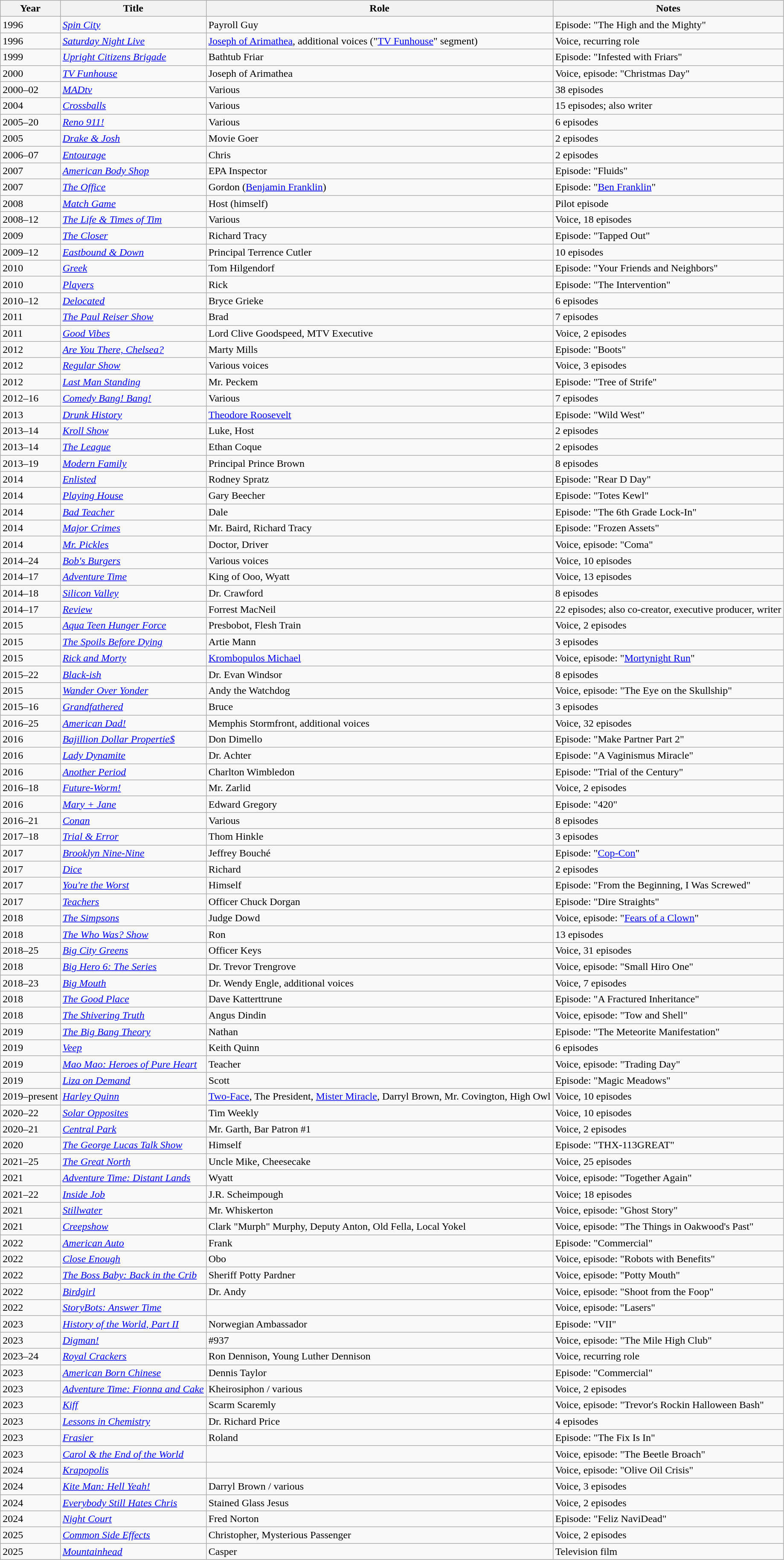<table class = "wikitable sortable">
<tr>
<th>Year</th>
<th>Title</th>
<th>Role</th>
<th>Notes</th>
</tr>
<tr>
<td>1996</td>
<td><em><a href='#'>Spin City</a></em></td>
<td>Payroll Guy</td>
<td>Episode: "The High and the Mighty"</td>
</tr>
<tr>
<td>1996</td>
<td><em><a href='#'>Saturday Night Live</a></em></td>
<td><a href='#'>Joseph of Arimathea</a>, additional voices ("<a href='#'>TV Funhouse</a>" segment)</td>
<td>Voice, recurring role</td>
</tr>
<tr>
<td>1999</td>
<td><em><a href='#'>Upright Citizens Brigade</a></em></td>
<td>Bathtub Friar</td>
<td>Episode: "Infested with Friars"</td>
</tr>
<tr>
<td>2000</td>
<td><em><a href='#'>TV Funhouse</a></em></td>
<td>Joseph of Arimathea</td>
<td>Voice, episode: "Christmas Day"</td>
</tr>
<tr>
<td>2000–02</td>
<td><em><a href='#'>MADtv</a></em></td>
<td>Various</td>
<td>38 episodes</td>
</tr>
<tr>
<td>2004</td>
<td><em><a href='#'>Crossballs</a></em></td>
<td>Various</td>
<td>15 episodes; also writer</td>
</tr>
<tr>
<td>2005–20</td>
<td><em><a href='#'>Reno 911!</a></em></td>
<td>Various</td>
<td>6 episodes</td>
</tr>
<tr>
<td>2005</td>
<td><em><a href='#'>Drake & Josh</a></em></td>
<td>Movie Goer</td>
<td>2 episodes</td>
</tr>
<tr>
<td>2006–07</td>
<td><em><a href='#'>Entourage</a></em></td>
<td>Chris</td>
<td>2 episodes</td>
</tr>
<tr>
<td>2007</td>
<td><em><a href='#'>American Body Shop</a></em></td>
<td>EPA Inspector</td>
<td>Episode: "Fluids"</td>
</tr>
<tr>
<td>2007</td>
<td><em><a href='#'>The Office</a></em></td>
<td>Gordon (<a href='#'>Benjamin Franklin</a>)</td>
<td>Episode: "<a href='#'>Ben Franklin</a>"</td>
</tr>
<tr>
<td>2008</td>
<td><em><a href='#'>Match Game</a></em></td>
<td>Host (himself)</td>
<td>Pilot episode</td>
</tr>
<tr>
<td>2008–12</td>
<td><em><a href='#'>The Life & Times of Tim</a></em></td>
<td>Various</td>
<td>Voice, 18 episodes</td>
</tr>
<tr>
<td>2009</td>
<td><em><a href='#'>The Closer</a></em></td>
<td>Richard Tracy</td>
<td>Episode: "Tapped Out"</td>
</tr>
<tr>
<td>2009–12</td>
<td><em><a href='#'>Eastbound & Down</a></em></td>
<td>Principal Terrence Cutler</td>
<td>10 episodes</td>
</tr>
<tr>
<td>2010</td>
<td><em><a href='#'>Greek</a></em></td>
<td>Tom Hilgendorf</td>
<td>Episode: "Your Friends and Neighbors"</td>
</tr>
<tr>
<td>2010</td>
<td><em><a href='#'>Players</a></em></td>
<td>Rick</td>
<td>Episode: "The Intervention"</td>
</tr>
<tr>
<td>2010–12</td>
<td><em><a href='#'>Delocated</a></em></td>
<td>Bryce Grieke</td>
<td>6 episodes</td>
</tr>
<tr>
<td>2011</td>
<td><em><a href='#'>The Paul Reiser Show</a></em></td>
<td>Brad</td>
<td>7 episodes</td>
</tr>
<tr>
<td>2011</td>
<td><em><a href='#'>Good Vibes</a></em></td>
<td>Lord Clive Goodspeed, MTV Executive</td>
<td>Voice, 2 episodes</td>
</tr>
<tr>
<td>2012</td>
<td><em><a href='#'>Are You There, Chelsea?</a></em></td>
<td>Marty Mills</td>
<td>Episode: "Boots"</td>
</tr>
<tr>
<td>2012</td>
<td><em><a href='#'>Regular Show</a></em></td>
<td>Various voices</td>
<td>Voice, 3 episodes</td>
</tr>
<tr>
<td>2012</td>
<td><em><a href='#'>Last Man Standing</a></em></td>
<td>Mr. Peckem</td>
<td>Episode: "Tree of Strife"</td>
</tr>
<tr>
<td>2012–16</td>
<td><em><a href='#'>Comedy Bang! Bang!</a></em></td>
<td>Various</td>
<td>7 episodes</td>
</tr>
<tr>
<td>2013</td>
<td><em><a href='#'>Drunk History</a></em></td>
<td><a href='#'>Theodore Roosevelt</a></td>
<td>Episode: "Wild West"</td>
</tr>
<tr>
<td>2013–14</td>
<td><em><a href='#'>Kroll Show</a></em></td>
<td>Luke, Host</td>
<td>2 episodes</td>
</tr>
<tr>
<td>2013–14</td>
<td><em><a href='#'>The League</a></em></td>
<td>Ethan Coque</td>
<td>2 episodes</td>
</tr>
<tr>
<td>2013–19</td>
<td><em><a href='#'>Modern Family</a></em></td>
<td>Principal Prince Brown</td>
<td>8 episodes</td>
</tr>
<tr>
<td>2014</td>
<td><em><a href='#'>Enlisted</a></em></td>
<td>Rodney Spratz</td>
<td>Episode: "Rear D Day"</td>
</tr>
<tr>
<td>2014</td>
<td><em><a href='#'>Playing House</a></em></td>
<td>Gary Beecher</td>
<td>Episode: "Totes Kewl"</td>
</tr>
<tr>
<td>2014</td>
<td><em><a href='#'>Bad Teacher</a></em></td>
<td>Dale</td>
<td>Episode: "The 6th Grade Lock-In"</td>
</tr>
<tr>
<td>2014</td>
<td><em><a href='#'>Major Crimes</a></em></td>
<td>Mr. Baird, Richard Tracy</td>
<td>Episode: "Frozen Assets"</td>
</tr>
<tr>
<td>2014</td>
<td><em><a href='#'>Mr. Pickles</a></em></td>
<td>Doctor, Driver</td>
<td>Voice, episode: "Coma"</td>
</tr>
<tr>
<td>2014–24</td>
<td><em><a href='#'>Bob's Burgers</a></em></td>
<td>Various voices</td>
<td>Voice, 10 episodes</td>
</tr>
<tr>
<td>2014–17</td>
<td><em><a href='#'>Adventure Time</a></em></td>
<td>King of Ooo, Wyatt</td>
<td>Voice, 13 episodes</td>
</tr>
<tr>
<td>2014–18</td>
<td><em><a href='#'>Silicon Valley</a></em></td>
<td>Dr. Crawford</td>
<td>8 episodes</td>
</tr>
<tr>
<td>2014–17</td>
<td><em><a href='#'>Review</a></em></td>
<td>Forrest MacNeil</td>
<td>22 episodes; also co-creator, executive producer, writer</td>
</tr>
<tr>
<td>2015</td>
<td><em><a href='#'>Aqua Teen Hunger Force</a></em></td>
<td>Presbobot, Flesh Train</td>
<td>Voice, 2 episodes</td>
</tr>
<tr>
<td>2015</td>
<td><em><a href='#'>The Spoils Before Dying</a></em></td>
<td>Artie Mann</td>
<td>3 episodes</td>
</tr>
<tr>
<td>2015</td>
<td><em><a href='#'>Rick and Morty</a></em></td>
<td><a href='#'>Krombopulos Michael</a></td>
<td>Voice, episode: "<a href='#'>Mortynight Run</a>"</td>
</tr>
<tr>
<td>2015–22</td>
<td><em><a href='#'>Black-ish</a></em></td>
<td>Dr. Evan Windsor</td>
<td>8 episodes</td>
</tr>
<tr>
<td>2015</td>
<td><em><a href='#'>Wander Over Yonder</a></em></td>
<td>Andy the Watchdog</td>
<td>Voice, episode: "The Eye on the Skullship"</td>
</tr>
<tr>
<td>2015–16</td>
<td><em><a href='#'>Grandfathered</a></em></td>
<td>Bruce</td>
<td>3 episodes</td>
</tr>
<tr>
<td>2016–25</td>
<td><em><a href='#'>American Dad!</a></em></td>
<td>Memphis Stormfront, additional voices</td>
<td>Voice, 32 episodes</td>
</tr>
<tr>
<td>2016</td>
<td><em><a href='#'>Bajillion Dollar Propertie$</a></em></td>
<td>Don Dimello</td>
<td>Episode: "Make Partner Part 2"</td>
</tr>
<tr>
<td>2016</td>
<td><em><a href='#'>Lady Dynamite</a></em></td>
<td>Dr. Achter</td>
<td>Episode: "A Vaginismus Miracle"</td>
</tr>
<tr>
<td>2016</td>
<td><em><a href='#'>Another Period</a></em></td>
<td>Charlton Wimbledon</td>
<td>Episode: "Trial of the Century"</td>
</tr>
<tr>
<td>2016–18</td>
<td><em><a href='#'>Future-Worm!</a></em></td>
<td>Mr. Zarlid</td>
<td>Voice, 2 episodes</td>
</tr>
<tr>
<td>2016</td>
<td><em><a href='#'>Mary + Jane</a></em></td>
<td>Edward Gregory</td>
<td>Episode: "420"</td>
</tr>
<tr>
<td>2016–21</td>
<td><em><a href='#'>Conan</a></em></td>
<td>Various</td>
<td>8 episodes</td>
</tr>
<tr>
<td>2017–18</td>
<td><em><a href='#'>Trial & Error</a></em></td>
<td>Thom Hinkle</td>
<td>3 episodes</td>
</tr>
<tr>
<td>2017</td>
<td><em><a href='#'>Brooklyn Nine-Nine</a></em></td>
<td>Jeffrey Bouché</td>
<td>Episode: "<a href='#'>Cop-Con</a>"</td>
</tr>
<tr>
<td>2017</td>
<td><em><a href='#'>Dice</a></em></td>
<td>Richard</td>
<td>2 episodes</td>
</tr>
<tr>
<td>2017</td>
<td><em><a href='#'>You're the Worst</a></em></td>
<td>Himself</td>
<td>Episode: "From the Beginning, I Was Screwed"</td>
</tr>
<tr>
<td>2017</td>
<td><em><a href='#'>Teachers</a></em></td>
<td>Officer Chuck Dorgan</td>
<td>Episode: "Dire Straights"</td>
</tr>
<tr>
<td>2018</td>
<td><em><a href='#'>The Simpsons</a></em></td>
<td>Judge Dowd</td>
<td>Voice, episode: "<a href='#'>Fears of a Clown</a>"</td>
</tr>
<tr>
<td>2018</td>
<td><em><a href='#'>The Who Was? Show</a></em></td>
<td>Ron</td>
<td>13 episodes</td>
</tr>
<tr>
<td>2018–25</td>
<td><em><a href='#'>Big City Greens</a></em></td>
<td>Officer Keys</td>
<td>Voice, 31 episodes</td>
</tr>
<tr>
<td>2018</td>
<td><em><a href='#'>Big Hero 6: The Series</a></em></td>
<td>Dr. Trevor Trengrove</td>
<td>Voice, episode: "Small Hiro One"</td>
</tr>
<tr>
<td>2018–23</td>
<td><em><a href='#'>Big Mouth</a></em></td>
<td>Dr. Wendy Engle, additional voices</td>
<td>Voice, 7 episodes</td>
</tr>
<tr>
<td>2018</td>
<td><em><a href='#'>The Good Place</a></em></td>
<td>Dave Katterttrune</td>
<td>Episode: "A Fractured Inheritance"</td>
</tr>
<tr>
<td>2018</td>
<td><em><a href='#'>The Shivering Truth</a></em></td>
<td>Angus Dindin</td>
<td>Voice, episode: "Tow and Shell"</td>
</tr>
<tr>
<td>2019</td>
<td><em><a href='#'>The Big Bang Theory</a></em></td>
<td>Nathan</td>
<td>Episode: "The Meteorite Manifestation"</td>
</tr>
<tr>
<td>2019</td>
<td><em><a href='#'>Veep</a></em></td>
<td>Keith Quinn</td>
<td>6 episodes</td>
</tr>
<tr>
<td>2019</td>
<td><em><a href='#'>Mao Mao: Heroes of Pure Heart</a></em></td>
<td>Teacher</td>
<td>Voice, episode: "Trading Day"</td>
</tr>
<tr>
<td>2019</td>
<td><em><a href='#'>Liza on Demand</a></em></td>
<td>Scott</td>
<td>Episode: "Magic Meadows"</td>
</tr>
<tr>
<td>2019–present</td>
<td><em><a href='#'>Harley Quinn</a></em></td>
<td><a href='#'>Two-Face</a>, The President, <a href='#'>Mister Miracle</a>, Darryl Brown, Mr. Covington, High Owl</td>
<td>Voice, 10 episodes</td>
</tr>
<tr>
<td>2020–22</td>
<td><em><a href='#'>Solar Opposites</a></em></td>
<td>Tim Weekly</td>
<td>Voice, 10 episodes</td>
</tr>
<tr>
<td>2020–21</td>
<td><em><a href='#'>Central Park</a></em></td>
<td>Mr. Garth, Bar Patron #1</td>
<td>Voice, 2 episodes</td>
</tr>
<tr>
<td>2020</td>
<td><em><a href='#'>The George Lucas Talk Show</a></em></td>
<td>Himself</td>
<td>Episode: "THX-113GREAT"</td>
</tr>
<tr>
<td>2021–25</td>
<td><em><a href='#'>The Great North</a></em></td>
<td>Uncle Mike, Cheesecake</td>
<td>Voice, 25 episodes</td>
</tr>
<tr>
<td>2021</td>
<td><em><a href='#'>Adventure Time: Distant Lands</a></em></td>
<td>Wyatt</td>
<td>Voice, episode: "Together Again"</td>
</tr>
<tr>
<td>2021–22</td>
<td><em><a href='#'>Inside Job</a></em></td>
<td>J.R. Scheimpough</td>
<td>Voice; 18 episodes</td>
</tr>
<tr>
<td>2021</td>
<td><em><a href='#'>Stillwater</a></em></td>
<td>Mr. Whiskerton</td>
<td>Voice, episode: "Ghost Story"</td>
</tr>
<tr>
<td>2021</td>
<td><em><a href='#'>Creepshow</a></em></td>
<td>Clark "Murph" Murphy, Deputy Anton, Old Fella, Local Yokel</td>
<td>Voice, episode: "The Things in Oakwood's Past"</td>
</tr>
<tr>
<td>2022</td>
<td><em><a href='#'>American Auto</a></em></td>
<td>Frank</td>
<td>Episode: "Commercial"</td>
</tr>
<tr>
<td>2022</td>
<td><em><a href='#'>Close Enough</a></em></td>
<td>Obo</td>
<td>Voice, episode: "Robots with Benefits"</td>
</tr>
<tr>
<td>2022</td>
<td><em><a href='#'>The Boss Baby: Back in the Crib</a></em></td>
<td>Sheriff Potty Pardner</td>
<td>Voice, episode: "Potty Mouth"</td>
</tr>
<tr>
<td>2022</td>
<td><em><a href='#'>Birdgirl</a></em></td>
<td>Dr. Andy</td>
<td>Voice, episode: "Shoot from the Foop"</td>
</tr>
<tr>
<td>2022</td>
<td><em><a href='#'>StoryBots: Answer Time</a></em></td>
<td></td>
<td>Voice, episode: "Lasers"</td>
</tr>
<tr>
<td>2023</td>
<td><em><a href='#'>History of the World, Part II</a></em></td>
<td>Norwegian Ambassador</td>
<td>Episode: "VII"</td>
</tr>
<tr>
<td>2023</td>
<td><em><a href='#'>Digman!</a></em></td>
<td>#937</td>
<td>Voice, episode: "The Mile High Club"</td>
</tr>
<tr>
<td>2023–24</td>
<td><em><a href='#'>Royal Crackers</a></em></td>
<td>Ron Dennison, Young Luther Dennison</td>
<td>Voice, recurring role</td>
</tr>
<tr>
<td>2023</td>
<td><em><a href='#'>American Born Chinese</a></em></td>
<td>Dennis Taylor</td>
<td>Episode: "Commercial"</td>
</tr>
<tr>
<td>2023</td>
<td><em><a href='#'>Adventure Time: Fionna and Cake</a></em></td>
<td>Kheirosiphon / various</td>
<td>Voice, 2 episodes</td>
</tr>
<tr>
<td>2023</td>
<td><em><a href='#'>Kiff</a></em></td>
<td>Scarm Scaremly</td>
<td>Voice, episode: "Trevor's Rockin Halloween Bash"</td>
</tr>
<tr>
<td>2023</td>
<td><em><a href='#'>Lessons in Chemistry</a></em></td>
<td>Dr. Richard Price</td>
<td>4 episodes</td>
</tr>
<tr>
<td>2023</td>
<td><em><a href='#'>Frasier</a></em></td>
<td>Roland</td>
<td>Episode: "The Fix Is In"</td>
</tr>
<tr>
<td>2023</td>
<td><em><a href='#'>Carol & the End of the World</a></em></td>
<td></td>
<td>Voice, episode: "The Beetle Broach"</td>
</tr>
<tr>
<td>2024</td>
<td><em><a href='#'>Krapopolis</a></em></td>
<td></td>
<td>Voice, episode: "Olive Oil Crisis"</td>
</tr>
<tr>
<td>2024</td>
<td><em><a href='#'>Kite Man: Hell Yeah!</a></em></td>
<td>Darryl Brown / various</td>
<td>Voice, 3 episodes</td>
</tr>
<tr>
<td>2024</td>
<td><em><a href='#'>Everybody Still Hates Chris</a></em></td>
<td>Stained Glass Jesus</td>
<td>Voice, 2 episodes</td>
</tr>
<tr>
<td>2024</td>
<td><em><a href='#'>Night Court</a></em></td>
<td>Fred Norton</td>
<td>Episode: "Feliz NaviDead"</td>
</tr>
<tr>
<td>2025</td>
<td><em><a href='#'>Common Side Effects</a></em></td>
<td>Christopher, Mysterious Passenger</td>
<td>Voice, 2 episodes</td>
</tr>
<tr>
<td>2025</td>
<td><em><a href='#'>Mountainhead</a></em></td>
<td>Casper</td>
<td>Television film</td>
</tr>
</table>
